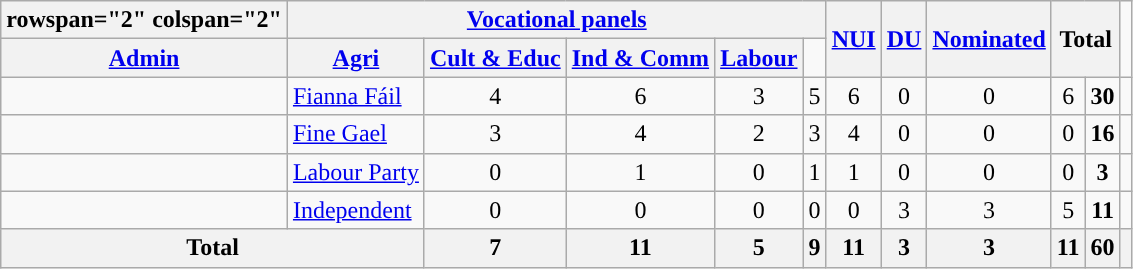<table class="wikitable">
<tr>
<th>rowspan="2" colspan="2" </th>
<th scope="col" colspan="5"><a href='#'>Vocational panels</a></th>
<th rowspan="2"><a href='#'>NUI</a></th>
<th rowspan="2"><a href='#'>DU</a></th>
<th rowspan="2"><a href='#'>Nominated</a></th>
<th rowspan="2" colspan="2">Total</th>
</tr>
<tr>
<th scope="col"><a href='#'>Admin</a></th>
<th scope="col"><a href='#'>Agri</a></th>
<th scope="col"><a href='#'>Cult & Educ</a></th>
<th scope="col"><a href='#'>Ind & Comm</a></th>
<th scope="col"><a href='#'>Labour</a></th>
</tr>
<tr style="text-align:center">
<td style="background-color: "></td>
<td align="left"><a href='#'>Fianna Fáil</a></td>
<td>4</td>
<td>6</td>
<td>3</td>
<td>5</td>
<td>6</td>
<td>0</td>
<td>0</td>
<td>6</td>
<td><strong>30</strong></td>
<td style="background-color: "></td>
</tr>
<tr style="text-align:center">
<td style="background-color: "></td>
<td align="left"><a href='#'>Fine Gael</a></td>
<td>3</td>
<td>4</td>
<td>2</td>
<td>3</td>
<td>4</td>
<td>0</td>
<td>0</td>
<td>0</td>
<td><strong>16</strong></td>
<td style="background-color: "></td>
</tr>
<tr style="text-align:center">
<td style="background-color: "></td>
<td align="left"><a href='#'>Labour Party</a></td>
<td>0</td>
<td>1</td>
<td>0</td>
<td>1</td>
<td>1</td>
<td>0</td>
<td>0</td>
<td>0</td>
<td><strong>3</strong></td>
<td style="background-color: "></td>
</tr>
<tr style="text-align:center">
<td style="background-color: "></td>
<td align="left"><a href='#'>Independent</a></td>
<td>0</td>
<td>0</td>
<td>0</td>
<td>0</td>
<td>0</td>
<td>3</td>
<td>3</td>
<td>5</td>
<td><strong>11</strong></td>
<td style="background-color: "></td>
</tr>
<tr style="text-align:center">
<th colspan="2">Total</th>
<th>7</th>
<th>11</th>
<th>5</th>
<th>9</th>
<th>11</th>
<th>3</th>
<th>3</th>
<th>11</th>
<th>60</th>
<th></th>
</tr>
</table>
